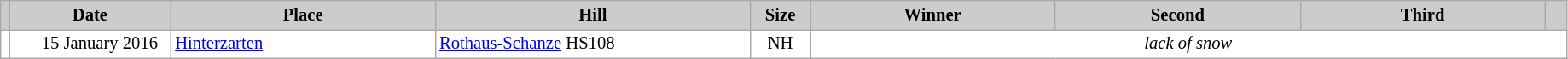<table class="wikitable plainrowheaders" style="background:#fff; font-size:86%; line-height:16px; border:grey solid 1px; border-collapse:collapse;">
<tr style="background:#ccc; text-align:center;">
<th scope="col" style="background:#ccc; width=30 px;"></th>
<th scope="col" style="background:#ccc; width:120px;">Date</th>
<th scope="col" style="background:#ccc; width:200px;">Place</th>
<th scope="col" style="background:#ccc; width:240px;">Hill</th>
<th scope="col" style="background:#ccc; width:40px;">Size</th>
<th scope="col" style="background:#ccc; width:185px;">Winner</th>
<th scope="col" style="background:#ccc; width:185px;">Second</th>
<th scope="col" style="background:#ccc; width:185px;">Third</th>
<th scope="col" style="background:#ccc; width:10px;"></th>
</tr>
<tr>
<td></td>
<td align=right>15 January 2016  </td>
<td> <a href='#'>Hinterzarten</a></td>
<td><a href='#'>Rothaus-Schanze</a> HS108</td>
<td align=center>NH</td>
<td colspan=4 rowspan=2 align=center><em>lack of snow</em></td>
</tr>
</table>
